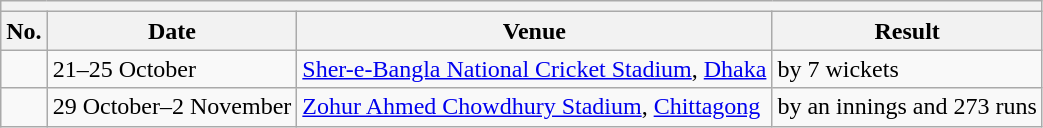<table class="wikitable">
<tr>
<th colspan="4"></th>
</tr>
<tr>
<th>No.</th>
<th>Date</th>
<th>Venue</th>
<th>Result</th>
</tr>
<tr>
<td></td>
<td>21–25 October</td>
<td><a href='#'>Sher-e-Bangla National Cricket Stadium</a>, <a href='#'>Dhaka</a></td>
<td> by 7 wickets</td>
</tr>
<tr>
<td></td>
<td>29 October–2 November</td>
<td><a href='#'>Zohur Ahmed Chowdhury Stadium</a>, <a href='#'>Chittagong</a></td>
<td> by an innings and 273 runs</td>
</tr>
</table>
